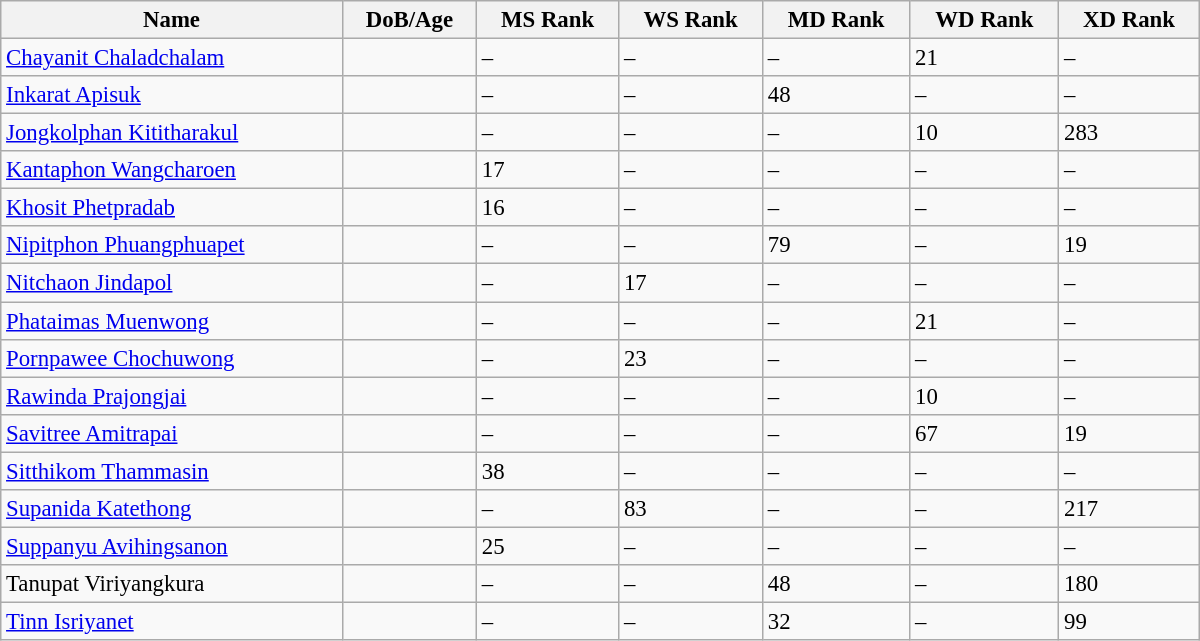<table class="wikitable"  style="width:800px; font-size:95%;">
<tr>
<th align="left">Name</th>
<th align="left">DoB/Age</th>
<th align="left">MS Rank</th>
<th align="left">WS Rank</th>
<th align="left">MD Rank</th>
<th align="left">WD Rank</th>
<th align="left">XD Rank</th>
</tr>
<tr>
<td><a href='#'>Chayanit Chaladchalam</a></td>
<td></td>
<td>–</td>
<td>–</td>
<td>–</td>
<td>21</td>
<td>–</td>
</tr>
<tr>
<td><a href='#'>Inkarat Apisuk</a></td>
<td></td>
<td>–</td>
<td>–</td>
<td>48</td>
<td>–</td>
<td>–</td>
</tr>
<tr>
<td><a href='#'>Jongkolphan Kititharakul</a></td>
<td></td>
<td>–</td>
<td>–</td>
<td>–</td>
<td>10</td>
<td>283</td>
</tr>
<tr>
<td><a href='#'>Kantaphon Wangcharoen</a></td>
<td></td>
<td>17</td>
<td>–</td>
<td>–</td>
<td>–</td>
<td>–</td>
</tr>
<tr>
<td><a href='#'>Khosit Phetpradab</a></td>
<td></td>
<td>16</td>
<td>–</td>
<td>–</td>
<td>–</td>
<td>–</td>
</tr>
<tr>
<td><a href='#'>Nipitphon Phuangphuapet</a></td>
<td></td>
<td>–</td>
<td>–</td>
<td>79</td>
<td>–</td>
<td>19</td>
</tr>
<tr>
<td><a href='#'>Nitchaon Jindapol</a></td>
<td></td>
<td>–</td>
<td>17</td>
<td>–</td>
<td>–</td>
<td>–</td>
</tr>
<tr>
<td><a href='#'>Phataimas Muenwong</a></td>
<td></td>
<td>–</td>
<td>–</td>
<td>–</td>
<td>21</td>
<td>–</td>
</tr>
<tr>
<td><a href='#'>Pornpawee Chochuwong</a></td>
<td></td>
<td>–</td>
<td>23</td>
<td>–</td>
<td>–</td>
<td>–</td>
</tr>
<tr>
<td><a href='#'>Rawinda Prajongjai</a></td>
<td></td>
<td>–</td>
<td>–</td>
<td>–</td>
<td>10</td>
<td>–</td>
</tr>
<tr>
<td><a href='#'>Savitree Amitrapai</a></td>
<td></td>
<td>–</td>
<td>–</td>
<td>–</td>
<td>67</td>
<td>19</td>
</tr>
<tr>
<td><a href='#'>Sitthikom Thammasin</a></td>
<td></td>
<td>38</td>
<td>–</td>
<td>–</td>
<td>–</td>
<td>–</td>
</tr>
<tr>
<td><a href='#'>Supanida Katethong</a></td>
<td></td>
<td>–</td>
<td>83</td>
<td>–</td>
<td>–</td>
<td>217</td>
</tr>
<tr>
<td><a href='#'>Suppanyu Avihingsanon</a></td>
<td></td>
<td>25</td>
<td>–</td>
<td>–</td>
<td>–</td>
<td>–</td>
</tr>
<tr>
<td>Tanupat Viriyangkura</td>
<td></td>
<td>–</td>
<td>–</td>
<td>48</td>
<td>–</td>
<td>180</td>
</tr>
<tr>
<td><a href='#'>Tinn Isriyanet</a></td>
<td></td>
<td>–</td>
<td>–</td>
<td>32</td>
<td>–</td>
<td>99</td>
</tr>
</table>
